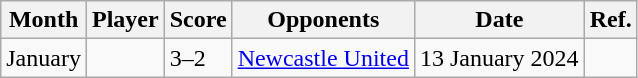<table class="wikitable">
<tr>
<th>Month</th>
<th>Player</th>
<th>Score</th>
<th>Opponents</th>
<th>Date</th>
<th>Ref.</th>
</tr>
<tr>
<td>January</td>
<td></td>
<td>3–2</td>
<td><a href='#'>Newcastle United</a></td>
<td>13 January 2024</td>
<td></td>
</tr>
</table>
